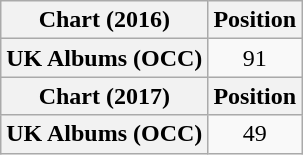<table class="wikitable plainrowheaders" style="text-align:center">
<tr>
<th scope="col">Chart (2016)</th>
<th scope="col">Position</th>
</tr>
<tr>
<th scope="row">UK Albums (OCC)</th>
<td>91</td>
</tr>
<tr>
<th scope="col">Chart (2017)</th>
<th scope="col">Position</th>
</tr>
<tr>
<th scope="row">UK Albums (OCC)</th>
<td>49</td>
</tr>
</table>
